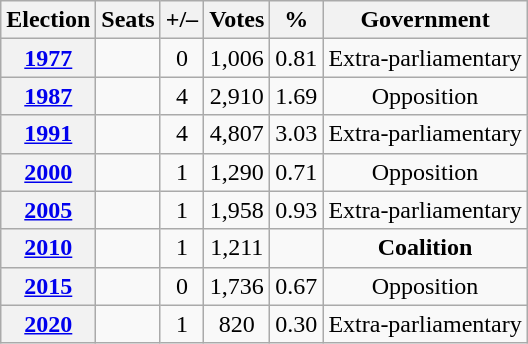<table class=wikitable style=text-align:center>
<tr>
<th>Election</th>
<th>Seats</th>
<th>+/–</th>
<th>Votes</th>
<th>%</th>
<th>Government</th>
</tr>
<tr>
<th><a href='#'>1977</a></th>
<td></td>
<td> 0</td>
<td>1,006</td>
<td>0.81</td>
<td>Extra-parliamentary</td>
</tr>
<tr>
<th><a href='#'>1987</a></th>
<td></td>
<td> 4</td>
<td>2,910</td>
<td>1.69</td>
<td>Opposition</td>
</tr>
<tr>
<th><a href='#'>1991</a></th>
<td></td>
<td> 4</td>
<td>4,807</td>
<td>3.03</td>
<td>Extra-parliamentary</td>
</tr>
<tr>
<th><a href='#'>2000</a></th>
<td></td>
<td> 1</td>
<td>1,290</td>
<td>0.71</td>
<td>Opposition</td>
</tr>
<tr>
<th><a href='#'>2005</a></th>
<td></td>
<td> 1</td>
<td>1,958</td>
<td>0.93</td>
<td>Extra-parliamentary</td>
</tr>
<tr>
<th><a href='#'>2010</a></th>
<td></td>
<td> 1</td>
<td>1,211</td>
<td></td>
<td><strong>Coalition</strong></td>
</tr>
<tr>
<th><a href='#'>2015</a></th>
<td></td>
<td> 0</td>
<td>1,736</td>
<td>0.67</td>
<td>Opposition</td>
</tr>
<tr>
<th><a href='#'>2020</a></th>
<td></td>
<td> 1</td>
<td>820</td>
<td>0.30</td>
<td>Extra-parliamentary</td>
</tr>
</table>
